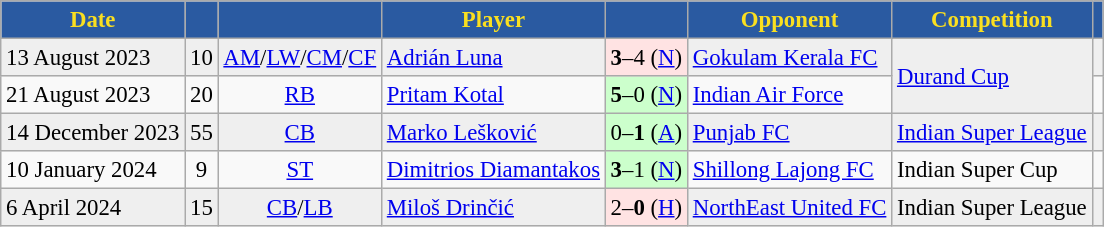<table class="wikitable sortable" style="text-align:center; font-size:95%;">
<tr>
<th style="background:#2A5AA1; color:#FADF20; text-align:center;">Date</th>
<th style="background:#2A5AA1; color:#FADF20; text-align:center;"></th>
<th style="background:#2A5AA1; color:#FADF20; text-align:center;"></th>
<th style="background:#2A5AA1; color:#FADF20; text-align:center;">Player</th>
<th style="background:#2A5AA1; color:#FADF20; text-align:center;"></th>
<th style="background:#2A5AA1; color:#FADF20; text-align:center;">Opponent</th>
<th style="background:#2A5AA1; color:#FADF20; text-align:center;">Competition</th>
<th class="unsortable" style="background:#2A5AA1; color:#FADF20; text-align:center;"></th>
</tr>
<tr bgcolor="#EFEFEF">
<td style="text-align:left">13 August 2023</td>
<td>10</td>
<td><a href='#'>AM</a>/<a href='#'>LW</a>/<a href='#'>CM</a>/<a href='#'>CF</a></td>
<td style="text-align:left"> <a href='#'>Adrián Luna</a></td>
<td style="background:#FFE3E3; text-align:center"><strong>3</strong>–4 (<a href='#'>N</a>)</td>
<td style="text-align:left;"><a href='#'>Gokulam Kerala FC</a></td>
<td rowspan="2" style="text-align:left;"><a href='#'>Durand Cup</a></td>
<td></td>
</tr>
<tr>
<td style="text-align:left">21 August 2023</td>
<td>20</td>
<td><a href='#'>RB</a></td>
<td style="text-align:left"> <a href='#'>Pritam Kotal</a></td>
<td style="background:#CCFFCC; text-align:center"><strong>5</strong>–0 (<a href='#'>N</a>)</td>
<td style="text-align:left"><a href='#'>Indian Air Force</a></td>
<td></td>
</tr>
<tr bgcolor="#EFEFEF">
<td style="text-align:left">14 December 2023</td>
<td>55</td>
<td><a href='#'>CB</a></td>
<td style="text-align:left"> <a href='#'>Marko Lešković</a></td>
<td style="background:#CCFFCC; text-align:center">0–<strong>1</strong> (<a href='#'>A</a>)</td>
<td style="text-align:left"><a href='#'>Punjab FC</a></td>
<td style="text-align:left"><a href='#'>Indian Super League</a></td>
<td></td>
</tr>
<tr>
<td style="text-align:left">10 January 2024</td>
<td>9</td>
<td><a href='#'>ST</a></td>
<td style="text-align:left"> <a href='#'>Dimitrios Diamantakos</a></td>
<td style="background:#CCFFCC; text-align:center"><strong>3</strong>–1 (<a href='#'>N</a>)</td>
<td style="text-align:left"><a href='#'>Shillong Lajong FC</a></td>
<td style="text-align:left">Indian Super Cup</td>
<td></td>
</tr>
<tr bgcolor="#EFEFEF">
<td style="text-align:left">6 April 2024</td>
<td>15</td>
<td><a href='#'>CB</a>/<a href='#'>LB</a></td>
<td style="text-align:left"> <a href='#'>Miloš Drinčić</a></td>
<td style="background:#FFE3E3; text-align:center">2–<strong>0</strong> (<a href='#'>H</a>)</td>
<td style="text-align:left"><a href='#'>NorthEast United FC</a></td>
<td style="text-align:left">Indian Super League</td>
<td></td>
</tr>
</table>
